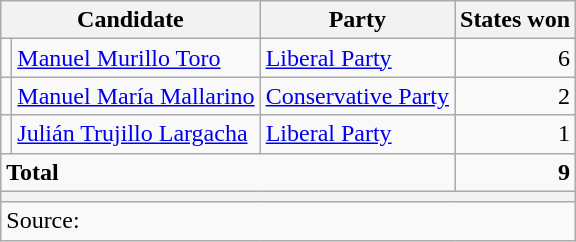<table class="wikitable sortable">
<tr>
<th colspan=2>Candidate</th>
<th>Party</th>
<th>States won</th>
</tr>
<tr>
<td bgcolor=></td>
<td align=left><a href='#'>Manuel Murillo Toro</a></td>
<td align=left><a href='#'>Liberal Party</a></td>
<td align=right>6</td>
</tr>
<tr>
<td bgcolor=></td>
<td align=left><a href='#'>Manuel María Mallarino</a></td>
<td align=left><a href='#'>Conservative Party</a></td>
<td align=right>2</td>
</tr>
<tr>
<td bgcolor=></td>
<td align=left><a href='#'>Julián Trujillo Largacha</a></td>
<td align=left><a href='#'>Liberal Party</a></td>
<td align=right>1</td>
</tr>
<tr class=sortbottom>
<td align=left colspan=3><strong>Total</strong></td>
<td align=right><strong>9</strong></td>
</tr>
<tr class=sortbottom>
<th colspan=4></th>
</tr>
<tr class=sortbottom>
<td align=left colspan=4>Source: </td>
</tr>
</table>
